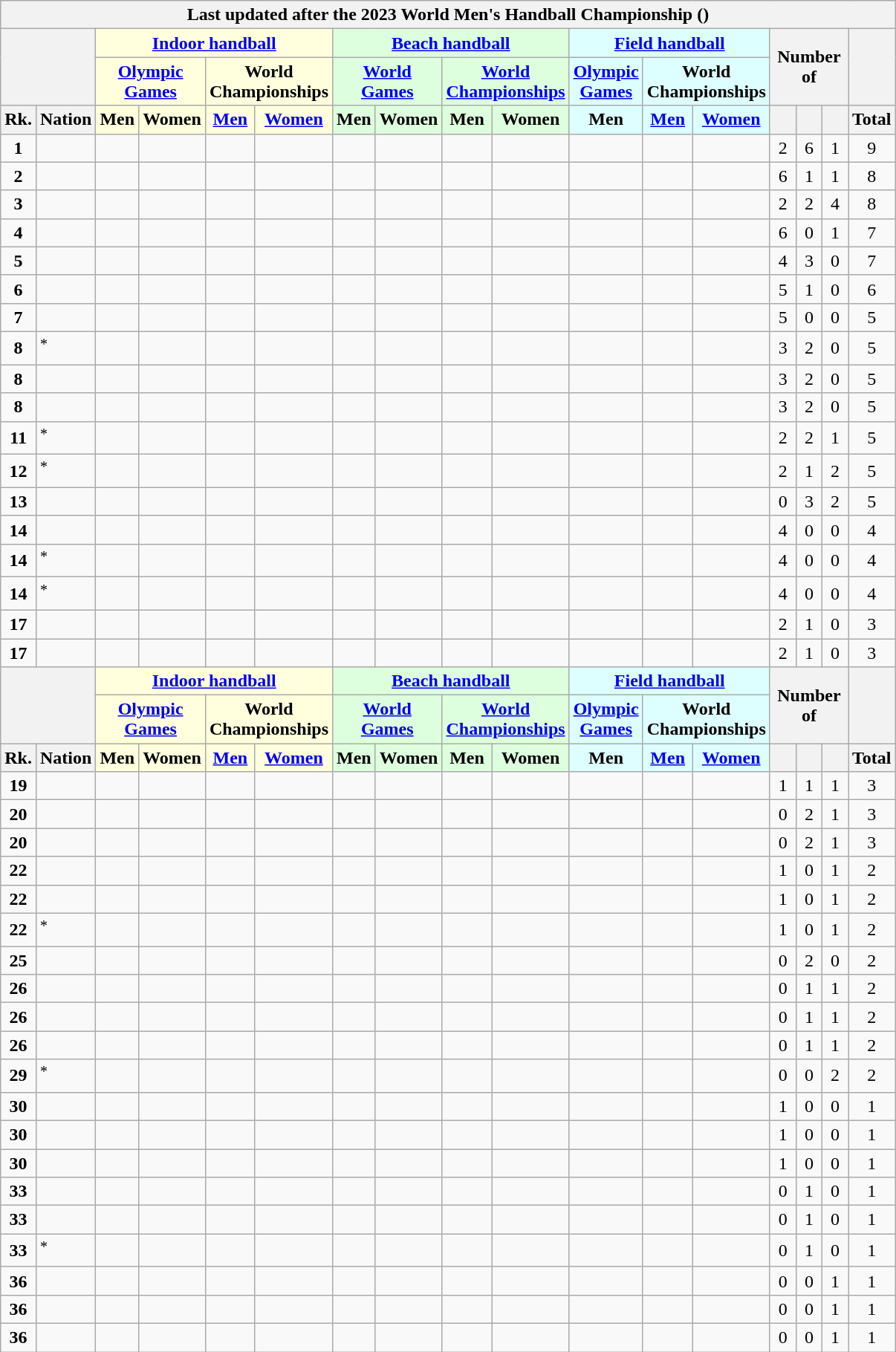<table class="wikitable" style="margin-top: 0em; text-align: center; font-size: 100%;">
<tr>
<th colspan="17">Last updated after the 2023 World Men's Handball Championship ()</th>
</tr>
<tr>
<th rowspan="2" colspan="2"></th>
<th colspan="4" style="background: #ffd;"><a href='#'>Indoor handball</a></th>
<th colspan="4" style="background: #dfd;"><a href='#'>Beach handball</a></th>
<th colspan="3" style="background: #dff;"><a href='#'>Field handball</a></th>
<th rowspan="2" colspan="3">Number of</th>
<th rowspan="2"></th>
</tr>
<tr>
<th colspan="2" style="background: #ffd;"><a href='#'>Olympic Games</a></th>
<th colspan="2" style="background: #ffd;">World Championships</th>
<th colspan="2" style="background: #dfd;"><a href='#'>World Games</a></th>
<th colspan="2" style="background: #dfd;"><a href='#'>World Championships</a></th>
<th style="background: #dff;"><a href='#'>Olympic Games</a></th>
<th colspan="2" style="background: #dff;">World Championships</th>
</tr>
<tr>
<th style="width: 1em;">Rk.</th>
<th>Nation</th>
<th style="background: #ffd; width: 1em;">Men</th>
<th style="background: #ffd; width: 1em;">Women</th>
<th style="background: #ffd; width: 1em;"><a href='#'>Men</a></th>
<th style="background: #ffd; width: 1em;"><a href='#'>Women</a></th>
<th style="background: #dfd; width: 1em;">Men</th>
<th style="background: #dfd; width: 1em;">Women</th>
<th style="background: #dfd; width: 1em;">Men</th>
<th style="background: #dfd; width: 1em;">Women</th>
<th style="background: #dff; width: 1em;">Men</th>
<th style="background: #dff; width: 1em;"><a href='#'>Men</a></th>
<th style="background: #dff; width: 1em;"><a href='#'>Women</a></th>
<th style="width: 1em;"></th>
<th style="width: 1em;"></th>
<th style="width: 1em;"></th>
<th style="width: 1em;">Total</th>
</tr>
<tr>
<td><strong>1</strong></td>
<td style="text-align: left;"></td>
<td></td>
<td></td>
<td></td>
<td></td>
<td></td>
<td></td>
<td></td>
<td></td>
<td></td>
<td></td>
<td></td>
<td>2</td>
<td>6</td>
<td>1</td>
<td>9</td>
</tr>
<tr>
<td><strong>2</strong></td>
<td style="text-align: left;"></td>
<td></td>
<td></td>
<td></td>
<td></td>
<td></td>
<td></td>
<td></td>
<td></td>
<td></td>
<td></td>
<td></td>
<td>6</td>
<td>1</td>
<td>1</td>
<td>8</td>
</tr>
<tr>
<td><strong>3</strong></td>
<td style="text-align: left;"></td>
<td></td>
<td></td>
<td></td>
<td></td>
<td></td>
<td></td>
<td></td>
<td></td>
<td></td>
<td></td>
<td></td>
<td>2</td>
<td>2</td>
<td>4</td>
<td>8</td>
</tr>
<tr>
<td><strong>4</strong></td>
<td style="text-align: left;"></td>
<td></td>
<td></td>
<td></td>
<td></td>
<td></td>
<td></td>
<td></td>
<td></td>
<td></td>
<td></td>
<td></td>
<td>6</td>
<td>0</td>
<td>1</td>
<td>7</td>
</tr>
<tr>
<td><strong>5</strong></td>
<td style="text-align: left;"></td>
<td></td>
<td></td>
<td></td>
<td></td>
<td></td>
<td></td>
<td></td>
<td></td>
<td></td>
<td></td>
<td></td>
<td>4</td>
<td>3</td>
<td>0</td>
<td>7</td>
</tr>
<tr>
<td><strong>6</strong></td>
<td style="text-align: left;"></td>
<td></td>
<td></td>
<td></td>
<td></td>
<td></td>
<td></td>
<td></td>
<td></td>
<td></td>
<td></td>
<td></td>
<td>5</td>
<td>1</td>
<td>0</td>
<td>6</td>
</tr>
<tr>
<td><strong>7</strong></td>
<td style="text-align: left;"></td>
<td></td>
<td></td>
<td></td>
<td></td>
<td></td>
<td></td>
<td></td>
<td></td>
<td></td>
<td></td>
<td></td>
<td>5</td>
<td>0</td>
<td>0</td>
<td>5</td>
</tr>
<tr>
<td><strong>8</strong></td>
<td style="text-align: left;"><em></em><sup>*</sup></td>
<td></td>
<td></td>
<td></td>
<td></td>
<td></td>
<td></td>
<td></td>
<td></td>
<td></td>
<td></td>
<td></td>
<td>3</td>
<td>2</td>
<td>0</td>
<td>5</td>
</tr>
<tr>
<td><strong>8</strong></td>
<td style="text-align: left;"></td>
<td></td>
<td></td>
<td></td>
<td></td>
<td></td>
<td></td>
<td></td>
<td></td>
<td></td>
<td></td>
<td></td>
<td>3</td>
<td>2</td>
<td>0</td>
<td>5</td>
</tr>
<tr>
<td><strong>8</strong></td>
<td style="text-align: left;"></td>
<td></td>
<td></td>
<td></td>
<td></td>
<td></td>
<td></td>
<td></td>
<td></td>
<td></td>
<td></td>
<td></td>
<td>3</td>
<td>2</td>
<td>0</td>
<td>5</td>
</tr>
<tr>
<td><strong>11</strong></td>
<td style="text-align: left;"><em></em><sup>*</sup></td>
<td></td>
<td></td>
<td></td>
<td></td>
<td></td>
<td></td>
<td></td>
<td></td>
<td></td>
<td></td>
<td></td>
<td>2</td>
<td>2</td>
<td>1</td>
<td>5</td>
</tr>
<tr>
<td><strong>12</strong></td>
<td style="text-align: left;"><em></em><sup>*</sup></td>
<td></td>
<td></td>
<td></td>
<td></td>
<td></td>
<td></td>
<td></td>
<td></td>
<td></td>
<td></td>
<td></td>
<td>2</td>
<td>1</td>
<td>2</td>
<td>5</td>
</tr>
<tr>
<td><strong>13</strong></td>
<td style="text-align: left;"></td>
<td></td>
<td></td>
<td></td>
<td></td>
<td></td>
<td></td>
<td></td>
<td></td>
<td></td>
<td></td>
<td></td>
<td>0</td>
<td>3</td>
<td>2</td>
<td>5</td>
</tr>
<tr>
<td><strong>14</strong></td>
<td style="text-align: left;"></td>
<td></td>
<td></td>
<td></td>
<td></td>
<td></td>
<td></td>
<td></td>
<td></td>
<td></td>
<td></td>
<td></td>
<td>4</td>
<td>0</td>
<td>0</td>
<td>4</td>
</tr>
<tr>
<td><strong>14</strong></td>
<td style="text-align: left;"><em></em><sup>*</sup></td>
<td></td>
<td></td>
<td></td>
<td></td>
<td></td>
<td></td>
<td></td>
<td></td>
<td></td>
<td></td>
<td></td>
<td>4</td>
<td>0</td>
<td>0</td>
<td>4</td>
</tr>
<tr>
<td><strong>14</strong></td>
<td style="text-align: left;"><em></em><sup>*</sup></td>
<td></td>
<td></td>
<td></td>
<td></td>
<td></td>
<td></td>
<td></td>
<td></td>
<td></td>
<td></td>
<td></td>
<td>4</td>
<td>0</td>
<td>0</td>
<td>4</td>
</tr>
<tr>
<td><strong>17</strong></td>
<td style="text-align: left;"></td>
<td></td>
<td></td>
<td></td>
<td></td>
<td></td>
<td></td>
<td></td>
<td></td>
<td></td>
<td></td>
<td></td>
<td>2</td>
<td>1</td>
<td>0</td>
<td>3</td>
</tr>
<tr>
<td><strong>17</strong></td>
<td style="text-align: left;"></td>
<td></td>
<td></td>
<td></td>
<td></td>
<td></td>
<td></td>
<td></td>
<td></td>
<td></td>
<td></td>
<td></td>
<td>2</td>
<td>1</td>
<td>0</td>
<td>3</td>
</tr>
<tr>
<th rowspan="2" colspan="2"></th>
<th colspan="4" style="background: #ffd;"><a href='#'>Indoor handball</a></th>
<th colspan="4" style="background: #dfd;"><a href='#'>Beach handball</a></th>
<th colspan="3" style="background: #dff;"><a href='#'>Field handball</a></th>
<th rowspan="2" colspan="3">Number of</th>
<th rowspan="2"></th>
</tr>
<tr>
<th colspan="2" style="background: #ffd;"><a href='#'>Olympic Games</a></th>
<th colspan="2" style="background: #ffd;">World Championships</th>
<th colspan="2" style="background: #dfd;"><a href='#'>World Games</a></th>
<th colspan="2" style="background: #dfd;"><a href='#'>World Championships</a></th>
<th style="background: #dff;"><a href='#'>Olympic Games</a></th>
<th colspan="2" style="background: #dff;">World Championships</th>
</tr>
<tr>
<th style="width: 1em;">Rk.</th>
<th>Nation</th>
<th style="background: #ffd; width: 1em;">Men</th>
<th style="background: #ffd; width: 1em;">Women</th>
<th style="background: #ffd; width: 1em;"><a href='#'>Men</a></th>
<th style="background: #ffd; width: 1em;"><a href='#'>Women</a></th>
<th style="background: #dfd; width: 1em;">Men</th>
<th style="background: #dfd; width: 1em;">Women</th>
<th style="background: #dfd; width: 1em;">Men</th>
<th style="background: #dfd; width: 1em;">Women</th>
<th style="background: #dff; width: 1em;">Men</th>
<th style="background: #dff; width: 1em;"><a href='#'>Men</a></th>
<th style="background: #dff; width: 1em;"><a href='#'>Women</a></th>
<th style="width: 1em;"></th>
<th style="width: 1em;"></th>
<th style="width: 1em;"></th>
<th style="width: 1em;">Total</th>
</tr>
<tr>
<td><strong>19</strong></td>
<td style="text-align: left;"></td>
<td></td>
<td></td>
<td></td>
<td></td>
<td></td>
<td></td>
<td></td>
<td></td>
<td></td>
<td></td>
<td></td>
<td>1</td>
<td>1</td>
<td>1</td>
<td>3</td>
</tr>
<tr>
<td><strong>20</strong></td>
<td style="text-align: left;"></td>
<td></td>
<td></td>
<td></td>
<td></td>
<td></td>
<td></td>
<td></td>
<td></td>
<td></td>
<td></td>
<td></td>
<td>0</td>
<td>2</td>
<td>1</td>
<td>3</td>
</tr>
<tr>
<td><strong>20</strong></td>
<td style="text-align: left;"></td>
<td></td>
<td></td>
<td></td>
<td></td>
<td></td>
<td></td>
<td></td>
<td></td>
<td></td>
<td></td>
<td></td>
<td>0</td>
<td>2</td>
<td>1</td>
<td>3</td>
</tr>
<tr>
<td><strong>22</strong></td>
<td style="text-align: left;"></td>
<td></td>
<td></td>
<td></td>
<td></td>
<td></td>
<td></td>
<td></td>
<td></td>
<td></td>
<td></td>
<td></td>
<td>1</td>
<td>0</td>
<td>1</td>
<td>2</td>
</tr>
<tr>
<td><strong>22</strong></td>
<td style="text-align: left;"></td>
<td></td>
<td></td>
<td></td>
<td></td>
<td></td>
<td></td>
<td></td>
<td></td>
<td></td>
<td></td>
<td></td>
<td>1</td>
<td>0</td>
<td>1</td>
<td>2</td>
</tr>
<tr>
<td><strong>22</strong></td>
<td style="text-align: left;"><em></em><sup>*</sup></td>
<td></td>
<td></td>
<td></td>
<td></td>
<td></td>
<td></td>
<td></td>
<td></td>
<td></td>
<td></td>
<td></td>
<td>1</td>
<td>0</td>
<td>1</td>
<td>2</td>
</tr>
<tr>
<td><strong>25</strong></td>
<td style="text-align: left;"></td>
<td></td>
<td></td>
<td></td>
<td></td>
<td></td>
<td></td>
<td></td>
<td></td>
<td></td>
<td></td>
<td></td>
<td>0</td>
<td>2</td>
<td>0</td>
<td>2</td>
</tr>
<tr>
<td><strong>26</strong></td>
<td style="text-align: left;"></td>
<td></td>
<td></td>
<td></td>
<td></td>
<td></td>
<td></td>
<td></td>
<td></td>
<td></td>
<td></td>
<td></td>
<td>0</td>
<td>1</td>
<td>1</td>
<td>2</td>
</tr>
<tr>
<td><strong>26</strong></td>
<td style="text-align: left;"></td>
<td></td>
<td></td>
<td></td>
<td></td>
<td></td>
<td></td>
<td></td>
<td></td>
<td></td>
<td></td>
<td></td>
<td>0</td>
<td>1</td>
<td>1</td>
<td>2</td>
</tr>
<tr>
<td><strong>26</strong></td>
<td style="text-align: left;"></td>
<td></td>
<td></td>
<td></td>
<td></td>
<td></td>
<td></td>
<td></td>
<td></td>
<td></td>
<td></td>
<td></td>
<td>0</td>
<td>1</td>
<td>1</td>
<td>2</td>
</tr>
<tr>
<td><strong>29</strong></td>
<td style="text-align: left;"><em></em><sup>*</sup></td>
<td></td>
<td></td>
<td></td>
<td></td>
<td></td>
<td></td>
<td></td>
<td></td>
<td></td>
<td></td>
<td></td>
<td>0</td>
<td>0</td>
<td>2</td>
<td>2</td>
</tr>
<tr>
<td><strong>30</strong></td>
<td style="text-align: left;"></td>
<td></td>
<td></td>
<td></td>
<td></td>
<td></td>
<td></td>
<td></td>
<td></td>
<td></td>
<td></td>
<td></td>
<td>1</td>
<td>0</td>
<td>0</td>
<td>1</td>
</tr>
<tr>
<td><strong>30</strong></td>
<td style="text-align: left;"></td>
<td></td>
<td></td>
<td></td>
<td></td>
<td></td>
<td></td>
<td></td>
<td></td>
<td></td>
<td></td>
<td></td>
<td>1</td>
<td>0</td>
<td>0</td>
<td>1</td>
</tr>
<tr>
<td><strong>30</strong></td>
<td style="text-align: left;"></td>
<td></td>
<td></td>
<td></td>
<td></td>
<td></td>
<td></td>
<td></td>
<td></td>
<td></td>
<td></td>
<td></td>
<td>1</td>
<td>0</td>
<td>0</td>
<td>1</td>
</tr>
<tr>
<td><strong>33</strong></td>
<td style="text-align: left;"></td>
<td></td>
<td></td>
<td></td>
<td></td>
<td></td>
<td></td>
<td></td>
<td></td>
<td></td>
<td></td>
<td></td>
<td>0</td>
<td>1</td>
<td>0</td>
<td>1</td>
</tr>
<tr>
<td><strong>33</strong></td>
<td style="text-align: left;"></td>
<td></td>
<td></td>
<td></td>
<td></td>
<td></td>
<td></td>
<td></td>
<td></td>
<td></td>
<td></td>
<td></td>
<td>0</td>
<td>1</td>
<td>0</td>
<td>1</td>
</tr>
<tr>
<td><strong>33</strong></td>
<td style="text-align: left;"><em></em><sup>*</sup></td>
<td></td>
<td></td>
<td></td>
<td></td>
<td></td>
<td></td>
<td></td>
<td></td>
<td></td>
<td></td>
<td></td>
<td>0</td>
<td>1</td>
<td>0</td>
<td>1</td>
</tr>
<tr>
<td><strong>36</strong></td>
<td style="text-align: left;"></td>
<td></td>
<td></td>
<td></td>
<td></td>
<td></td>
<td></td>
<td></td>
<td></td>
<td></td>
<td></td>
<td></td>
<td>0</td>
<td>0</td>
<td>1</td>
<td>1</td>
</tr>
<tr>
<td><strong>36</strong></td>
<td style="text-align: left;"></td>
<td></td>
<td></td>
<td></td>
<td></td>
<td></td>
<td></td>
<td></td>
<td></td>
<td></td>
<td></td>
<td></td>
<td>0</td>
<td>0</td>
<td>1</td>
<td>1</td>
</tr>
<tr>
<td><strong>36</strong></td>
<td style="text-align: left;"></td>
<td></td>
<td></td>
<td></td>
<td></td>
<td></td>
<td></td>
<td></td>
<td></td>
<td></td>
<td></td>
<td></td>
<td>0</td>
<td>0</td>
<td>1</td>
<td>1</td>
</tr>
</table>
